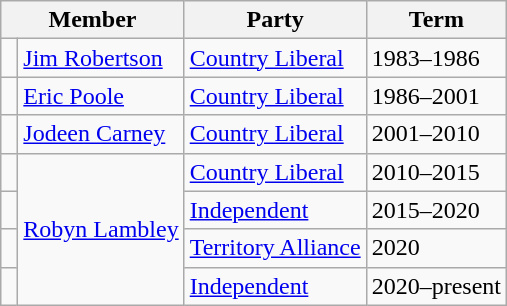<table class="wikitable">
<tr>
<th colspan="2">Member</th>
<th>Party</th>
<th>Term</th>
</tr>
<tr>
<td> </td>
<td><a href='#'>Jim Robertson</a></td>
<td><a href='#'>Country Liberal</a></td>
<td>1983–1986</td>
</tr>
<tr>
<td> </td>
<td><a href='#'>Eric Poole</a></td>
<td><a href='#'>Country Liberal</a></td>
<td>1986–2001</td>
</tr>
<tr>
<td> </td>
<td><a href='#'>Jodeen Carney</a></td>
<td><a href='#'>Country Liberal</a></td>
<td>2001–2010</td>
</tr>
<tr>
<td> </td>
<td rowspan=4><a href='#'>Robyn Lambley</a></td>
<td><a href='#'>Country Liberal</a></td>
<td>2010–2015</td>
</tr>
<tr>
<td> </td>
<td><a href='#'>Independent</a></td>
<td>2015–2020</td>
</tr>
<tr>
<td> </td>
<td><a href='#'>Territory Alliance</a></td>
<td>2020</td>
</tr>
<tr>
<td> </td>
<td><a href='#'>Independent</a></td>
<td>2020–present</td>
</tr>
</table>
